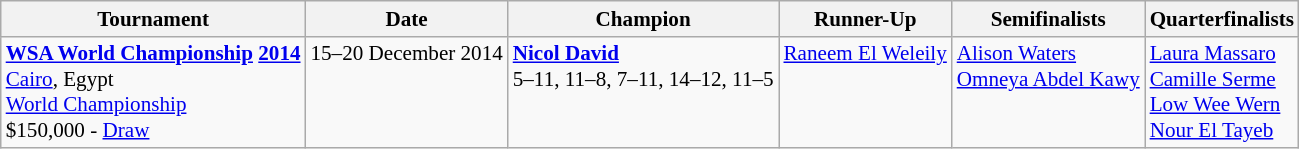<table class="wikitable" style="font-size:88%">
<tr>
<th>Tournament</th>
<th>Date</th>
<th>Champion</th>
<th>Runner-Up</th>
<th>Semifinalists</th>
<th>Quarterfinalists</th>
</tr>
<tr valign=top>
<td><strong><a href='#'>WSA World Championship</a> <a href='#'>2014</a></strong><br> <a href='#'>Cairo</a>, Egypt<br><a href='#'>World Championship</a><br>$150,000 - <a href='#'>Draw</a></td>
<td>15–20 December 2014</td>
<td> <strong><a href='#'>Nicol David</a></strong><br>5–11, 11–8, 7–11, 14–12, 11–5</td>
<td> <a href='#'>Raneem El Weleily</a></td>
<td> <a href='#'>Alison Waters</a><br> <a href='#'>Omneya Abdel Kawy</a></td>
<td> <a href='#'>Laura Massaro</a><br> <a href='#'>Camille Serme</a><br> <a href='#'>Low Wee Wern</a><br> <a href='#'>Nour El Tayeb</a></td>
</tr>
</table>
